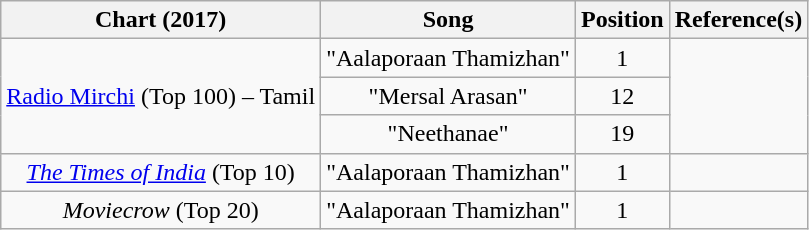<table class="wikitable" style="text-align:center">
<tr>
<th scope="col">Chart (2017)</th>
<th scope="col">Song</th>
<th scope="col">Position</th>
<th>Reference(s)</th>
</tr>
<tr>
<td rowspan="3"><a href='#'>Radio Mirchi</a> (Top 100) – Tamil</td>
<td>"Aalaporaan Thamizhan"</td>
<td>1</td>
<td rowspan="3"></td>
</tr>
<tr>
<td>"Mersal Arasan"</td>
<td>12</td>
</tr>
<tr>
<td>"Neethanae"</td>
<td>19</td>
</tr>
<tr>
<td><em><a href='#'>The Times of India</a></em> (Top 10)</td>
<td>"Aalaporaan Thamizhan"</td>
<td>1</td>
<td></td>
</tr>
<tr>
<td><em>Moviecrow</em> (Top 20)</td>
<td>"Aalaporaan Thamizhan"</td>
<td>1</td>
<td></td>
</tr>
</table>
